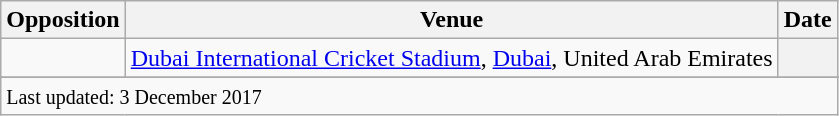<table class="wikitable plainrowheaders sortable">
<tr>
<th scope=col>Opposition</th>
<th scope=col>Venue</th>
<th scope=col>Date</th>
</tr>
<tr>
<td scope=row></td>
<td><a href='#'>Dubai International Cricket Stadium</a>, <a href='#'>Dubai</a>, United Arab Emirates</td>
<th scope=row style=text-center;></th>
</tr>
<tr>
</tr>
<tr class=sortbottom>
<td colspan=3><small>Last updated: 3 December 2017</small></td>
</tr>
</table>
